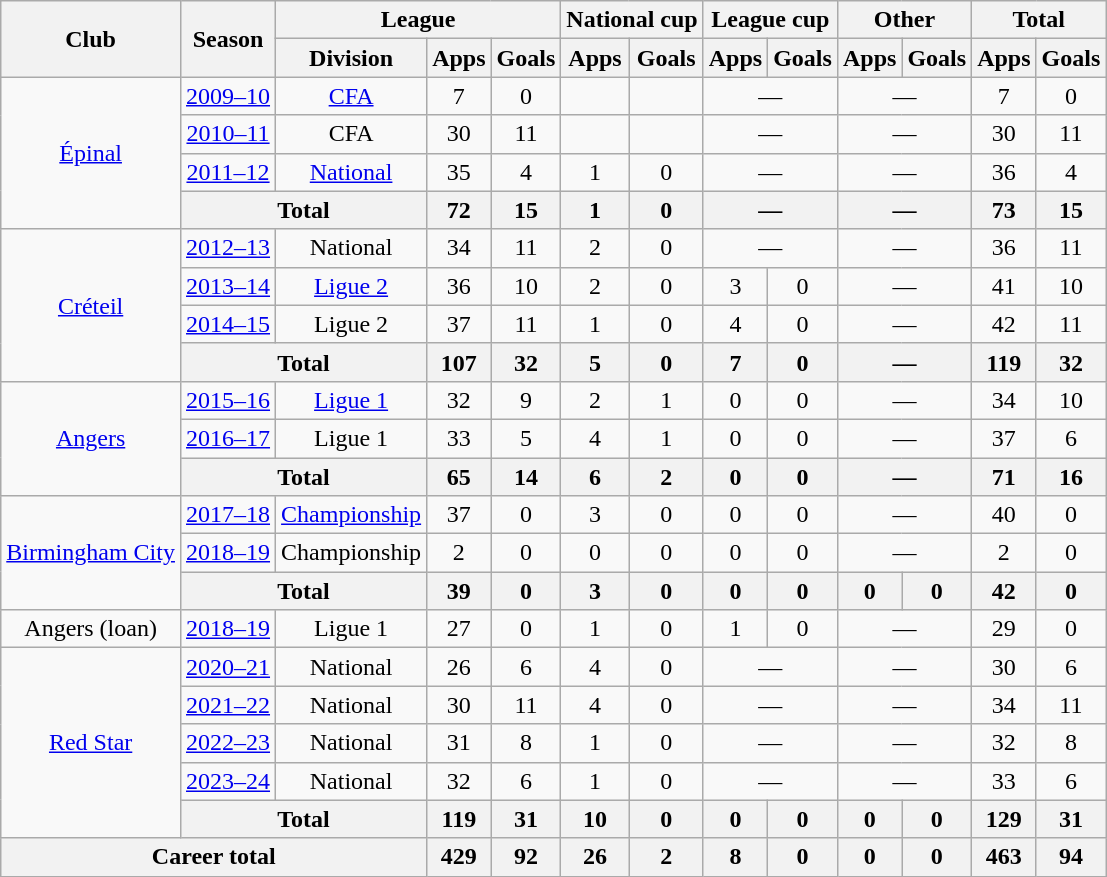<table class="wikitable" style="text-align:center">
<tr>
<th rowspan="2">Club</th>
<th rowspan="2">Season</th>
<th colspan="3">League</th>
<th colspan="2">National cup</th>
<th colspan="2">League cup</th>
<th colspan="2">Other</th>
<th colspan="2">Total</th>
</tr>
<tr>
<th>Division</th>
<th>Apps</th>
<th>Goals</th>
<th>Apps</th>
<th>Goals</th>
<th>Apps</th>
<th>Goals</th>
<th>Apps</th>
<th>Goals</th>
<th>Apps</th>
<th>Goals</th>
</tr>
<tr>
<td rowspan="4"><a href='#'>Épinal</a></td>
<td><a href='#'>2009–10</a></td>
<td><a href='#'>CFA</a></td>
<td>7</td>
<td>0</td>
<td></td>
<td></td>
<td colspan="2">—</td>
<td colspan="2">—</td>
<td>7</td>
<td>0</td>
</tr>
<tr>
<td><a href='#'>2010–11</a></td>
<td>CFA</td>
<td>30</td>
<td>11</td>
<td></td>
<td></td>
<td colspan="2">—</td>
<td colspan="2">—</td>
<td>30</td>
<td>11</td>
</tr>
<tr>
<td><a href='#'>2011–12</a></td>
<td><a href='#'>National</a></td>
<td>35</td>
<td>4</td>
<td>1</td>
<td>0</td>
<td colspan="2">—</td>
<td colspan="2">—</td>
<td>36</td>
<td>4</td>
</tr>
<tr>
<th colspan="2">Total</th>
<th>72</th>
<th>15</th>
<th>1</th>
<th>0</th>
<th colspan="2">—</th>
<th colspan="2">—</th>
<th>73</th>
<th>15</th>
</tr>
<tr>
<td rowspan="4"><a href='#'>Créteil</a></td>
<td><a href='#'>2012–13</a></td>
<td>National</td>
<td>34</td>
<td>11</td>
<td>2</td>
<td>0</td>
<td colspan="2">—</td>
<td colspan="2">—</td>
<td>36</td>
<td>11</td>
</tr>
<tr>
<td><a href='#'>2013–14</a></td>
<td><a href='#'>Ligue 2</a></td>
<td>36</td>
<td>10</td>
<td>2</td>
<td>0</td>
<td>3</td>
<td>0</td>
<td colspan="2">—</td>
<td>41</td>
<td>10</td>
</tr>
<tr>
<td><a href='#'>2014–15</a></td>
<td>Ligue 2</td>
<td>37</td>
<td>11</td>
<td>1</td>
<td>0</td>
<td>4</td>
<td>0</td>
<td colspan="2">—</td>
<td>42</td>
<td>11</td>
</tr>
<tr>
<th colspan="2">Total</th>
<th>107</th>
<th>32</th>
<th>5</th>
<th>0</th>
<th>7</th>
<th>0</th>
<th colspan="2">—</th>
<th>119</th>
<th>32</th>
</tr>
<tr>
<td rowspan="3"><a href='#'>Angers</a></td>
<td><a href='#'>2015–16</a></td>
<td><a href='#'>Ligue 1</a></td>
<td>32</td>
<td>9</td>
<td>2</td>
<td>1</td>
<td>0</td>
<td>0</td>
<td colspan="2">—</td>
<td>34</td>
<td>10</td>
</tr>
<tr>
<td><a href='#'>2016–17</a></td>
<td>Ligue 1</td>
<td>33</td>
<td>5</td>
<td>4</td>
<td>1</td>
<td>0</td>
<td>0</td>
<td colspan="2">—</td>
<td>37</td>
<td>6</td>
</tr>
<tr>
<th colspan="2">Total</th>
<th>65</th>
<th>14</th>
<th>6</th>
<th>2</th>
<th>0</th>
<th>0</th>
<th colspan="2">—</th>
<th>71</th>
<th>16</th>
</tr>
<tr>
<td rowspan="3"><a href='#'>Birmingham City</a></td>
<td><a href='#'>2017–18</a></td>
<td><a href='#'>Championship</a></td>
<td>37</td>
<td>0</td>
<td>3</td>
<td>0</td>
<td>0</td>
<td>0</td>
<td colspan="2">—</td>
<td>40</td>
<td>0</td>
</tr>
<tr>
<td><a href='#'>2018–19</a></td>
<td>Championship</td>
<td>2</td>
<td>0</td>
<td>0</td>
<td>0</td>
<td>0</td>
<td>0</td>
<td colspan="2">—</td>
<td>2</td>
<td>0</td>
</tr>
<tr>
<th colspan="2">Total</th>
<th>39</th>
<th>0</th>
<th>3</th>
<th>0</th>
<th>0</th>
<th>0</th>
<th>0</th>
<th>0</th>
<th>42</th>
<th>0</th>
</tr>
<tr>
<td>Angers (loan)</td>
<td><a href='#'>2018–19</a></td>
<td>Ligue 1</td>
<td>27</td>
<td>0</td>
<td>1</td>
<td>0</td>
<td>1</td>
<td>0</td>
<td colspan="2">—</td>
<td>29</td>
<td>0</td>
</tr>
<tr>
<td rowspan="5"><a href='#'>Red Star</a></td>
<td><a href='#'>2020–21</a></td>
<td>National</td>
<td>26</td>
<td>6</td>
<td>4</td>
<td>0</td>
<td colspan="2">—</td>
<td colspan="2">—</td>
<td>30</td>
<td>6</td>
</tr>
<tr>
<td><a href='#'>2021–22</a></td>
<td>National</td>
<td>30</td>
<td>11</td>
<td>4</td>
<td>0</td>
<td colspan="2">—</td>
<td colspan="2">—</td>
<td>34</td>
<td>11</td>
</tr>
<tr>
<td><a href='#'>2022–23</a></td>
<td>National</td>
<td>31</td>
<td>8</td>
<td>1</td>
<td>0</td>
<td colspan="2">—</td>
<td colspan="2">—</td>
<td>32</td>
<td>8</td>
</tr>
<tr>
<td><a href='#'>2023–24</a></td>
<td>National</td>
<td>32</td>
<td>6</td>
<td>1</td>
<td>0</td>
<td colspan="2">—</td>
<td colspan="2">—</td>
<td>33</td>
<td>6</td>
</tr>
<tr>
<th colspan="2">Total</th>
<th>119</th>
<th>31</th>
<th>10</th>
<th>0</th>
<th>0</th>
<th>0</th>
<th>0</th>
<th>0</th>
<th>129</th>
<th>31</th>
</tr>
<tr>
<th colspan="3">Career total</th>
<th>429</th>
<th>92</th>
<th>26</th>
<th>2</th>
<th>8</th>
<th>0</th>
<th>0</th>
<th>0</th>
<th>463</th>
<th>94</th>
</tr>
</table>
